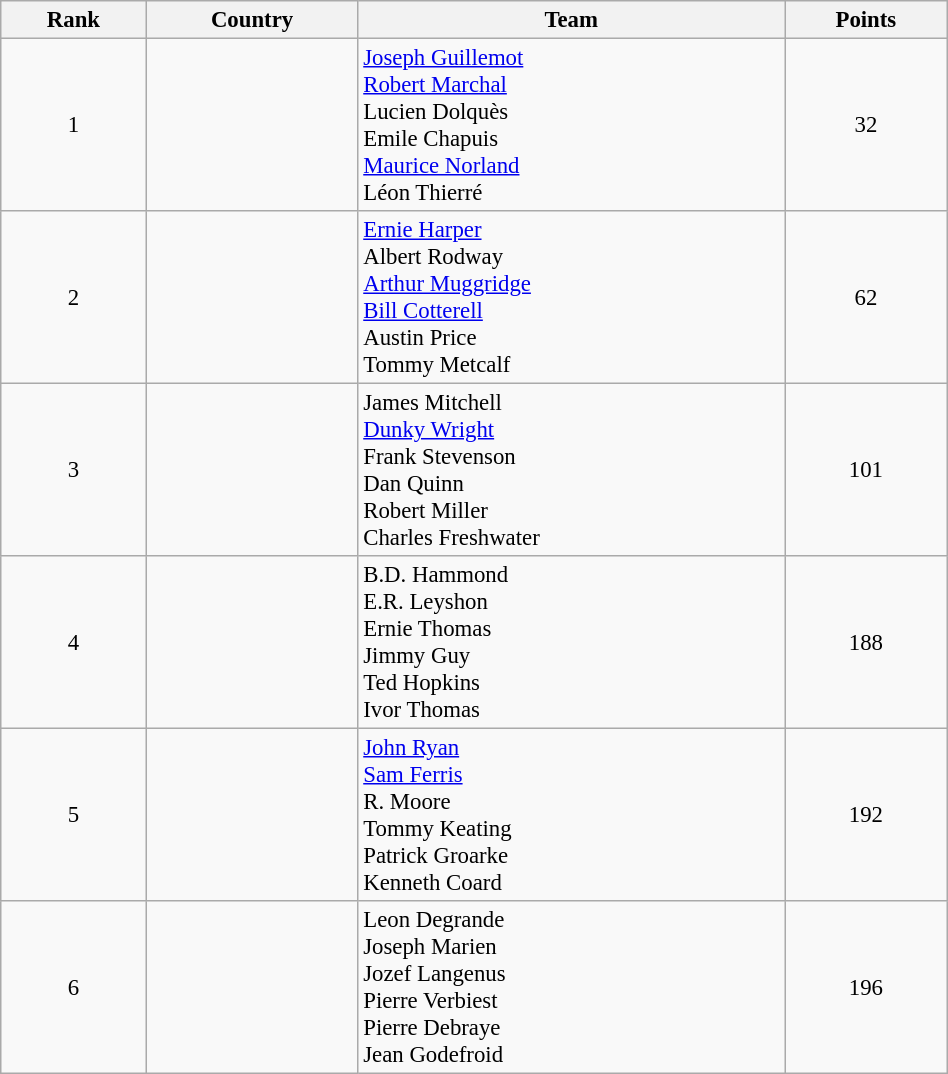<table class="wikitable sortable" style=" text-align:center; font-size:95%;" width="50%">
<tr>
<th>Rank</th>
<th>Country</th>
<th>Team</th>
<th>Points</th>
</tr>
<tr>
<td align=center>1</td>
<td align=left></td>
<td align=left><a href='#'>Joseph Guillemot</a><br><a href='#'>Robert Marchal</a><br>Lucien Dolquès<br>Emile Chapuis<br><a href='#'>Maurice Norland</a><br>Léon Thierré</td>
<td>32</td>
</tr>
<tr>
<td align=center>2</td>
<td align=left></td>
<td align=left><a href='#'>Ernie Harper</a><br>Albert Rodway<br><a href='#'>Arthur Muggridge</a><br><a href='#'>Bill Cotterell</a><br>Austin Price<br>Tommy Metcalf</td>
<td>62</td>
</tr>
<tr>
<td align=center>3</td>
<td align=left></td>
<td align=left>James Mitchell<br><a href='#'>Dunky Wright</a><br>Frank Stevenson<br>Dan Quinn<br>Robert Miller<br>Charles Freshwater</td>
<td>101</td>
</tr>
<tr>
<td align=center>4</td>
<td align=left></td>
<td align=left>B.D. Hammond<br>E.R. Leyshon<br>Ernie Thomas<br>Jimmy Guy<br>Ted Hopkins<br>Ivor Thomas</td>
<td>188</td>
</tr>
<tr>
<td align=center>5</td>
<td align=left></td>
<td align=left><a href='#'>John Ryan</a><br><a href='#'>Sam Ferris</a><br>R. Moore<br>Tommy Keating<br>Patrick Groarke<br>Kenneth Coard</td>
<td>192</td>
</tr>
<tr>
<td align=center>6</td>
<td align=left></td>
<td align=left>Leon Degrande<br>Joseph Marien<br>Jozef Langenus<br>Pierre Verbiest<br>Pierre Debraye<br>Jean Godefroid</td>
<td>196</td>
</tr>
</table>
